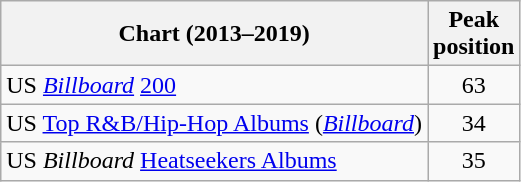<table class="wikitable sortable">
<tr>
<th>Chart (2013–2019)</th>
<th>Peak<br>position</th>
</tr>
<tr>
<td>US <em><a href='#'>Billboard</a></em> <a href='#'>200</a></td>
<td style="text-align:center;">63</td>
</tr>
<tr>
<td>US <a href='#'>Top R&B/Hip-Hop Albums</a> (<em><a href='#'>Billboard</a></em>)</td>
<td style="text-align:center;">34</td>
</tr>
<tr>
<td>US <em>Billboard</em> <a href='#'>Heatseekers Albums</a></td>
<td style="text-align:center;">35</td>
</tr>
</table>
